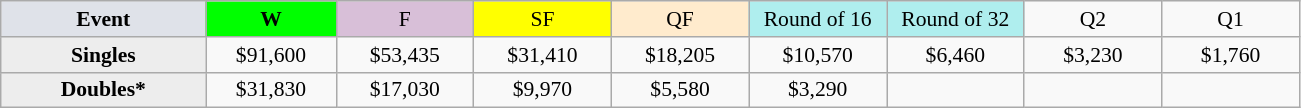<table class=wikitable style=font-size:90%;text-align:center>
<tr>
<td style="width:130px; background:#dfe2e9;"><strong>Event</strong></td>
<td style="width:80px; background:lime;"><strong>W</strong></td>
<td style="width:85px; background:thistle;">F</td>
<td style="width:85px; background:#ff0;">SF</td>
<td style="width:85px; background:#ffebcd;">QF</td>
<td style="width:85px; background:#afeeee;">Round of 16</td>
<td style="width:85px; background:#afeeee;">Round of 32</td>
<td width=85>Q2</td>
<td width=85>Q1</td>
</tr>
<tr>
<td style="background:#ededed;"><strong>Singles</strong></td>
<td>$91,600</td>
<td>$53,435</td>
<td>$31,410</td>
<td>$18,205</td>
<td>$10,570</td>
<td>$6,460</td>
<td>$3,230</td>
<td>$1,760</td>
</tr>
<tr>
<td style="background:#ededed;"><strong>Doubles*</strong></td>
<td>$31,830</td>
<td>$17,030</td>
<td>$9,970</td>
<td>$5,580</td>
<td>$3,290</td>
<td></td>
<td></td>
<td></td>
</tr>
</table>
